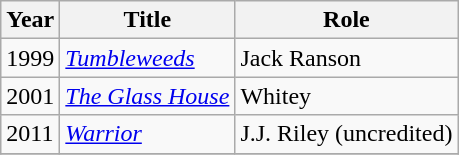<table class="wikitable plainrowheaders">
<tr>
<th>Year</th>
<th>Title</th>
<th>Role</th>
</tr>
<tr>
<td>1999</td>
<td><em><a href='#'>Tumbleweeds</a></em></td>
<td>Jack Ranson</td>
</tr>
<tr>
<td>2001</td>
<td><em><a href='#'>The Glass House</a></em></td>
<td>Whitey</td>
</tr>
<tr>
<td>2011</td>
<td><em><a href='#'>Warrior</a></em></td>
<td>J.J. Riley (uncredited) </td>
</tr>
<tr>
</tr>
</table>
